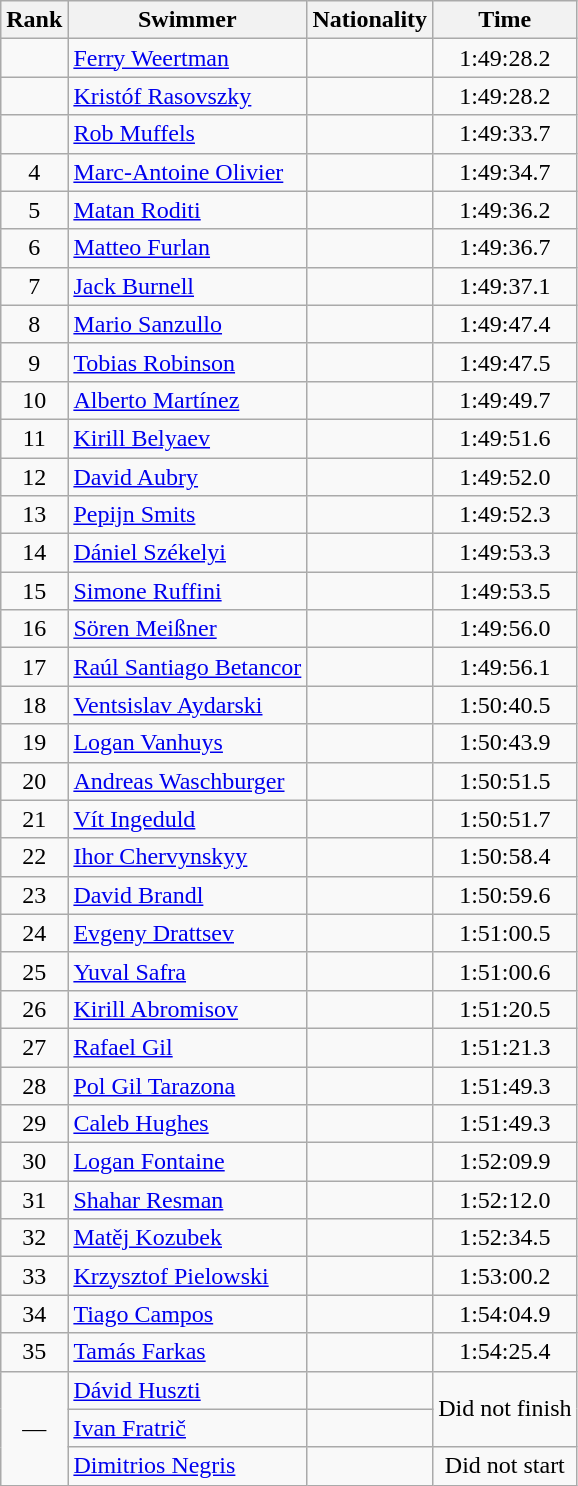<table class="wikitable sortable" border="1" style="text-align:center">
<tr>
<th>Rank</th>
<th>Swimmer</th>
<th>Nationality</th>
<th>Time</th>
</tr>
<tr>
<td></td>
<td align=left><a href='#'>Ferry Weertman</a></td>
<td align=left></td>
<td>1:49:28.2</td>
</tr>
<tr>
<td></td>
<td align=left><a href='#'>Kristóf Rasovszky</a></td>
<td align=left></td>
<td>1:49:28.2</td>
</tr>
<tr>
<td></td>
<td align=left><a href='#'>Rob Muffels</a></td>
<td align=left></td>
<td>1:49:33.7</td>
</tr>
<tr>
<td>4</td>
<td align=left><a href='#'>Marc-Antoine Olivier</a></td>
<td align=left></td>
<td>1:49:34.7</td>
</tr>
<tr>
<td>5</td>
<td align=left><a href='#'>Matan Roditi</a></td>
<td align=left></td>
<td>1:49:36.2</td>
</tr>
<tr>
<td>6</td>
<td align=left><a href='#'>Matteo Furlan</a></td>
<td align=left></td>
<td>1:49:36.7</td>
</tr>
<tr>
<td>7</td>
<td align=left><a href='#'>Jack Burnell</a></td>
<td align=left></td>
<td>1:49:37.1</td>
</tr>
<tr>
<td>8</td>
<td align=left><a href='#'>Mario Sanzullo</a></td>
<td align=left></td>
<td>1:49:47.4</td>
</tr>
<tr>
<td>9</td>
<td align=left><a href='#'>Tobias Robinson</a></td>
<td align=left></td>
<td>1:49:47.5</td>
</tr>
<tr>
<td>10</td>
<td align=left><a href='#'>Alberto Martínez</a></td>
<td align=left></td>
<td>1:49:49.7</td>
</tr>
<tr>
<td>11</td>
<td align=left><a href='#'>Kirill Belyaev</a></td>
<td align=left></td>
<td>1:49:51.6</td>
</tr>
<tr>
<td>12</td>
<td align=left><a href='#'>David Aubry</a></td>
<td align=left></td>
<td>1:49:52.0</td>
</tr>
<tr>
<td>13</td>
<td align=left><a href='#'>Pepijn Smits</a></td>
<td align=left></td>
<td>1:49:52.3</td>
</tr>
<tr>
<td>14</td>
<td align=left><a href='#'>Dániel Székelyi</a></td>
<td align=left></td>
<td>1:49:53.3</td>
</tr>
<tr>
<td>15</td>
<td align=left><a href='#'>Simone Ruffini</a></td>
<td align=left></td>
<td>1:49:53.5</td>
</tr>
<tr>
<td>16</td>
<td align=left><a href='#'>Sören Meißner</a></td>
<td align=left></td>
<td>1:49:56.0</td>
</tr>
<tr>
<td>17</td>
<td align=left><a href='#'>Raúl Santiago Betancor</a></td>
<td align=left></td>
<td>1:49:56.1</td>
</tr>
<tr>
<td>18</td>
<td align=left><a href='#'>Ventsislav Aydarski</a></td>
<td align=left></td>
<td>1:50:40.5</td>
</tr>
<tr>
<td>19</td>
<td align=left><a href='#'>Logan Vanhuys</a></td>
<td align=left></td>
<td>1:50:43.9</td>
</tr>
<tr>
<td>20</td>
<td align=left><a href='#'>Andreas Waschburger</a></td>
<td align=left></td>
<td>1:50:51.5</td>
</tr>
<tr>
<td>21</td>
<td align=left><a href='#'>Vít Ingeduld</a></td>
<td align=left></td>
<td>1:50:51.7</td>
</tr>
<tr>
<td>22</td>
<td align=left><a href='#'>Ihor Chervynskyy</a></td>
<td align=left></td>
<td>1:50:58.4</td>
</tr>
<tr>
<td>23</td>
<td align=left><a href='#'>David Brandl</a></td>
<td align=left></td>
<td>1:50:59.6</td>
</tr>
<tr>
<td>24</td>
<td align=left><a href='#'>Evgeny Drattsev</a></td>
<td align=left></td>
<td>1:51:00.5</td>
</tr>
<tr>
<td>25</td>
<td align=left><a href='#'>Yuval Safra</a></td>
<td align=left></td>
<td>1:51:00.6</td>
</tr>
<tr>
<td>26</td>
<td align=left><a href='#'>Kirill Abromisov</a></td>
<td align=left></td>
<td>1:51:20.5</td>
</tr>
<tr>
<td>27</td>
<td align=left><a href='#'>Rafael Gil</a></td>
<td align=left></td>
<td>1:51:21.3</td>
</tr>
<tr>
<td>28</td>
<td align=left><a href='#'>Pol Gil Tarazona</a></td>
<td align=left></td>
<td>1:51:49.3</td>
</tr>
<tr>
<td>29</td>
<td align=left><a href='#'>Caleb Hughes</a></td>
<td align=left></td>
<td>1:51:49.3</td>
</tr>
<tr>
<td>30</td>
<td align=left><a href='#'>Logan Fontaine</a></td>
<td align=left></td>
<td>1:52:09.9</td>
</tr>
<tr>
<td>31</td>
<td align=left><a href='#'>Shahar Resman</a></td>
<td align=left></td>
<td>1:52:12.0</td>
</tr>
<tr>
<td>32</td>
<td align=left><a href='#'>Matěj Kozubek</a></td>
<td align=left></td>
<td>1:52:34.5</td>
</tr>
<tr>
<td>33</td>
<td align=left><a href='#'>Krzysztof Pielowski</a></td>
<td align=left></td>
<td>1:53:00.2</td>
</tr>
<tr>
<td>34</td>
<td align=left><a href='#'>Tiago Campos</a></td>
<td align=left></td>
<td>1:54:04.9</td>
</tr>
<tr>
<td>35</td>
<td align=left><a href='#'>Tamás Farkas</a></td>
<td align=left></td>
<td>1:54:25.4</td>
</tr>
<tr>
<td rowspan=3>—</td>
<td align=left><a href='#'>Dávid Huszti</a></td>
<td align=left></td>
<td rowspan=2>Did not finish</td>
</tr>
<tr>
<td align=left><a href='#'>Ivan Fratrič</a></td>
<td align=left></td>
</tr>
<tr>
<td align=left><a href='#'>Dimitrios Negris</a></td>
<td align=left></td>
<td>Did not start</td>
</tr>
</table>
